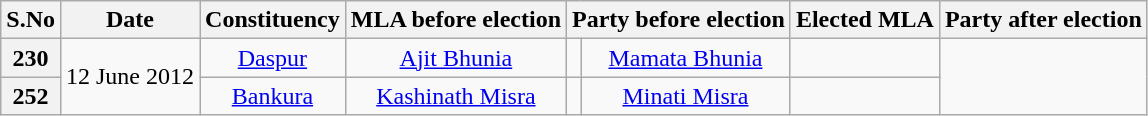<table class="wikitable sortable" style="text-align:center;">
<tr>
<th>S.No</th>
<th>Date</th>
<th>Constituency</th>
<th>MLA before election</th>
<th colspan="2">Party before election</th>
<th>Elected MLA</th>
<th colspan="2">Party after election</th>
</tr>
<tr>
<th>230</th>
<td Rowspan=2>12 June 2012</td>
<td><a href='#'>Daspur</a></td>
<td><a href='#'>Ajit Bhunia</a></td>
<td></td>
<td><a href='#'>Mamata Bhunia</a></td>
<td></td>
</tr>
<tr>
<th>252</th>
<td><a href='#'>Bankura</a></td>
<td><a href='#'>Kashinath Misra</a></td>
<td></td>
<td><a href='#'>Minati Misra</a></td>
<td></td>
</tr>
</table>
